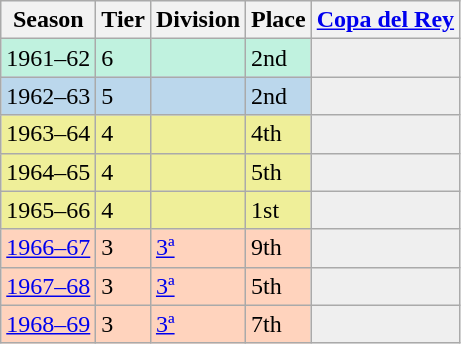<table class="wikitable">
<tr style="background:#f0f6fa;">
<th>Season</th>
<th>Tier</th>
<th>Division</th>
<th>Place</th>
<th><a href='#'>Copa del Rey</a></th>
</tr>
<tr>
<td style="background:#C0F2DF;">1961–62</td>
<td style="background:#C0F2DF;">6</td>
<td style="background:#C0F2DF;"></td>
<td style="background:#C0F2DF;">2nd</td>
<th style="background:#efefef;"></th>
</tr>
<tr>
<td style="background:#BBD7EC;">1962–63</td>
<td style="background:#BBD7EC;">5</td>
<td style="background:#BBD7EC;"></td>
<td style="background:#BBD7EC;">2nd</td>
<th style="background:#efefef;"></th>
</tr>
<tr>
<td style="background:#EFEF99;">1963–64</td>
<td style="background:#EFEF99;">4</td>
<td style="background:#EFEF99;"></td>
<td style="background:#EFEF99;">4th</td>
<th style="background:#efefef;"></th>
</tr>
<tr>
<td style="background:#EFEF99;">1964–65</td>
<td style="background:#EFEF99;">4</td>
<td style="background:#EFEF99;"></td>
<td style="background:#EFEF99;">5th</td>
<th style="background:#efefef;"></th>
</tr>
<tr>
<td style="background:#EFEF99;">1965–66</td>
<td style="background:#EFEF99;">4</td>
<td style="background:#EFEF99;"></td>
<td style="background:#EFEF99;">1st</td>
<th style="background:#efefef;"></th>
</tr>
<tr>
<td style="background:#FFD3BD;"><a href='#'>1966–67</a></td>
<td style="background:#FFD3BD;">3</td>
<td style="background:#FFD3BD;"><a href='#'>3ª</a></td>
<td style="background:#FFD3BD;">9th</td>
<td style="background:#efefef;"></td>
</tr>
<tr>
<td style="background:#FFD3BD;"><a href='#'>1967–68</a></td>
<td style="background:#FFD3BD;">3</td>
<td style="background:#FFD3BD;"><a href='#'>3ª</a></td>
<td style="background:#FFD3BD;">5th</td>
<td style="background:#efefef;"></td>
</tr>
<tr>
<td style="background:#FFD3BD;"><a href='#'>1968–69</a></td>
<td style="background:#FFD3BD;">3</td>
<td style="background:#FFD3BD;"><a href='#'>3ª</a></td>
<td style="background:#FFD3BD;">7th</td>
<td style="background:#efefef;"></td>
</tr>
</table>
